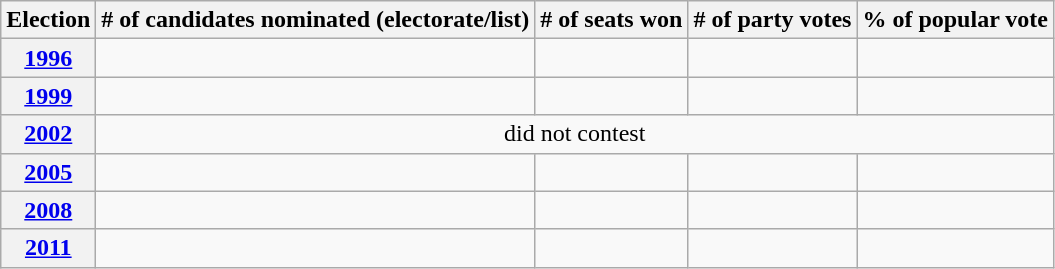<table class=wikitable>
<tr>
<th>Election</th>
<th># of candidates nominated (electorate/list)</th>
<th># of seats won</th>
<th># of party votes</th>
<th>% of popular vote</th>
</tr>
<tr>
<th><a href='#'>1996</a></th>
<td></td>
<td></td>
<td></td>
<td></td>
</tr>
<tr>
<th><a href='#'>1999</a></th>
<td></td>
<td></td>
<td></td>
<td></td>
</tr>
<tr>
<th><a href='#'>2002</a></th>
<td colspan=4 style="text-align:center;">did not contest</td>
</tr>
<tr>
<th><a href='#'>2005</a></th>
<td></td>
<td></td>
<td></td>
<td></td>
</tr>
<tr>
<th><a href='#'>2008</a></th>
<td></td>
<td></td>
<td></td>
<td> </td>
</tr>
<tr>
<th><a href='#'>2011</a></th>
<td></td>
<td></td>
<td></td>
<td></td>
</tr>
</table>
